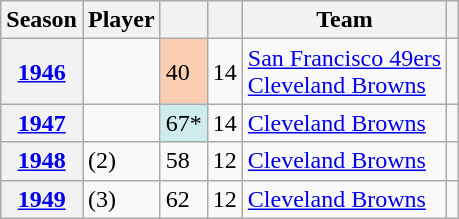<table class="plainrowheaders sortable wikitable">
<tr>
<th scope=col>Season</th>
<th scope=col>Player</th>
<th scope=col></th>
<th scope=col></th>
<th scope=col>Team</th>
<th scope=col class= "unsortable"></th>
</tr>
<tr>
<th scope=row><a href='#'>1946</a></th>
<td> <br> </td>
<td style="background-color:#FBCEB1">40</td>
<td>14</td>
<td><a href='#'>San Francisco 49ers</a> <br> <a href='#'>Cleveland Browns</a></td>
<td></td>
</tr>
<tr>
<th scope=row><a href='#'>1947</a></th>
<td></td>
<td style="background-color:#CFECEC">67*</td>
<td>14</td>
<td><a href='#'>Cleveland Browns</a></td>
<td></td>
</tr>
<tr>
<th scope=row><a href='#'>1948</a></th>
<td> (2)</td>
<td>58</td>
<td>12</td>
<td><a href='#'>Cleveland Browns</a></td>
<td></td>
</tr>
<tr>
<th scope=row><a href='#'>1949</a></th>
<td> (3)</td>
<td>62</td>
<td>12</td>
<td><a href='#'>Cleveland Browns</a></td>
<td></td>
</tr>
</table>
